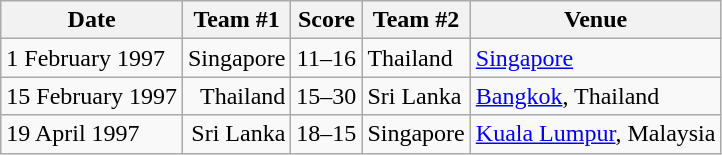<table class="wikitable">
<tr>
<th>Date</th>
<th>Team #1</th>
<th>Score</th>
<th>Team #2</th>
<th>Venue</th>
</tr>
<tr>
<td>1 February 1997</td>
<td align="right">Singapore</td>
<td align="center">11–16</td>
<td>Thailand</td>
<td><a href='#'>Singapore</a></td>
</tr>
<tr>
<td>15 February 1997</td>
<td align="right">Thailand</td>
<td align="center">15–30</td>
<td>Sri Lanka</td>
<td><a href='#'>Bangkok</a>, Thailand</td>
</tr>
<tr>
<td>19 April 1997</td>
<td align="right">Sri Lanka</td>
<td align="center">18–15</td>
<td>Singapore</td>
<td><a href='#'>Kuala Lumpur</a>, Malaysia</td>
</tr>
</table>
